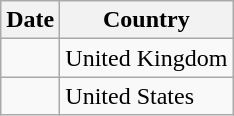<table class="wikitable">
<tr>
<th>Date</th>
<th>Country</th>
</tr>
<tr>
<td></td>
<td>United Kingdom</td>
</tr>
<tr>
<td></td>
<td>United States</td>
</tr>
</table>
